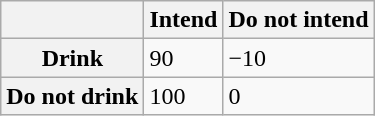<table class="wikitable">
<tr>
<th></th>
<th>Intend</th>
<th>Do not intend</th>
</tr>
<tr>
<th>Drink</th>
<td>90</td>
<td>−10</td>
</tr>
<tr>
<th>Do not drink</th>
<td>100</td>
<td>0</td>
</tr>
</table>
